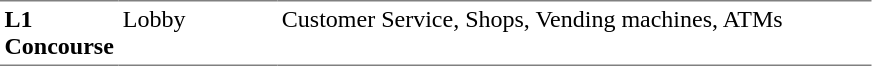<table table border=0 cellspacing=0 cellpadding=3>
<tr>
<td style="border-bottom:solid 1px gray; border-top:solid 1px gray;" valign=top width=50><strong>L1<br>Concourse</strong></td>
<td style="border-bottom:solid 1px gray; border-top:solid 1px gray;" valign=top width=100>Lobby</td>
<td style="border-bottom:solid 1px gray; border-top:solid 1px gray;" valign=top width=390>Customer Service, Shops, Vending machines, ATMs</td>
</tr>
</table>
